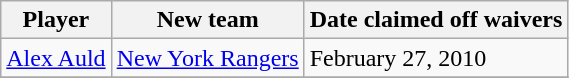<table class="wikitable">
<tr>
<th>Player</th>
<th>New team</th>
<th>Date claimed off waivers</th>
</tr>
<tr>
<td><a href='#'>Alex Auld</a></td>
<td><a href='#'>New York Rangers</a></td>
<td>February 27, 2010</td>
</tr>
<tr>
</tr>
</table>
